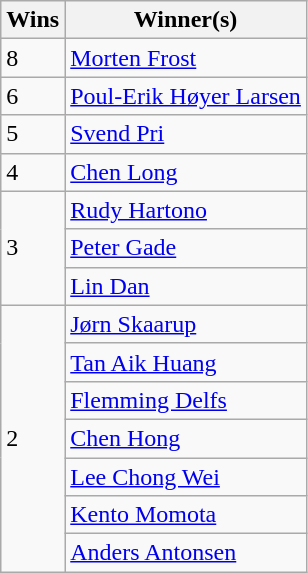<table class="wikitable">
<tr>
<th>Wins</th>
<th>Winner(s)</th>
</tr>
<tr>
<td rowspan="1">8</td>
<td><a href='#'>Morten Frost</a></td>
</tr>
<tr>
<td rowspan="1">6</td>
<td><a href='#'>Poul-Erik Høyer Larsen</a></td>
</tr>
<tr>
<td rowspan="1">5</td>
<td><a href='#'>Svend Pri</a></td>
</tr>
<tr>
<td rowspan="1">4</td>
<td><a href='#'>Chen Long</a></td>
</tr>
<tr>
<td rowspan="3">3</td>
<td><a href='#'>Rudy Hartono</a></td>
</tr>
<tr>
<td><a href='#'>Peter Gade</a></td>
</tr>
<tr>
<td><a href='#'>Lin Dan</a></td>
</tr>
<tr>
<td rowspan="7">2</td>
<td><a href='#'>Jørn Skaarup</a></td>
</tr>
<tr>
<td><a href='#'>Tan Aik Huang</a></td>
</tr>
<tr>
<td><a href='#'>Flemming Delfs</a></td>
</tr>
<tr>
<td><a href='#'>Chen Hong</a></td>
</tr>
<tr>
<td><a href='#'>Lee Chong Wei</a></td>
</tr>
<tr>
<td><a href='#'>Kento Momota</a></td>
</tr>
<tr>
<td><a href='#'>Anders Antonsen</a></td>
</tr>
</table>
